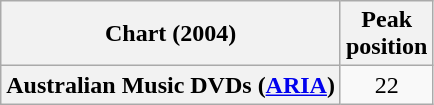<table class="wikitable plainrowheaders">
<tr>
<th scope="col">Chart (2004)</th>
<th scope="col">Peak<br>position</th>
</tr>
<tr>
<th scope="row">Australian Music DVDs (<a href='#'>ARIA</a>)</th>
<td align="center">22</td>
</tr>
</table>
